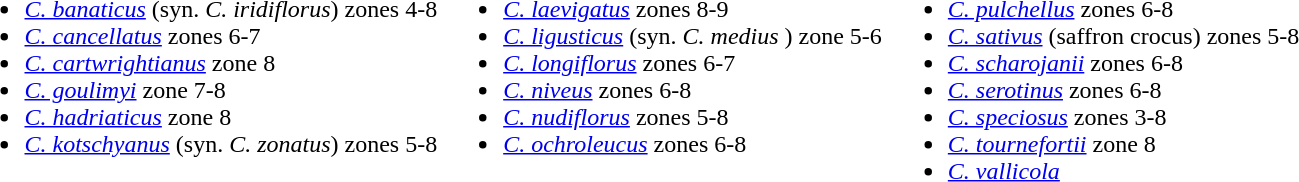<table>
<tr valign=top>
<td><br><ul><li><em><a href='#'>C. banaticus</a></em> (syn. <em>C. iridiflorus</em>) zones 4-8</li><li><em><a href='#'>C. cancellatus</a></em> zones 6-7</li><li><em><a href='#'>C. cartwrightianus</a></em> zone 8</li><li><em><a href='#'>C. goulimyi</a></em> zone 7-8</li><li><em><a href='#'>C. hadriaticus</a></em> zone 8</li><li><em><a href='#'>C. kotschyanus</a></em> (syn. <em>C. zonatus</em>) zones 5-8</li></ul></td>
<td><br><ul><li><em><a href='#'>C. laevigatus</a></em> zones 8-9</li><li><em><a href='#'>C. ligusticus</a></em> (syn. <em>C. medius</em> ) zone 5-6</li><li><em><a href='#'>C. longiflorus</a></em>  zones 6-7</li><li><em><a href='#'>C. niveus</a></em> zones 6-8</li><li><em><a href='#'>C. nudiflorus</a></em> zones 5-8</li><li><em><a href='#'>C. ochroleucus</a></em> zones 6-8</li></ul></td>
<td><br><ul><li><em><a href='#'>C. pulchellus</a></em> zones 6-8</li><li><em><a href='#'>C. sativus</a></em> (saffron crocus) zones 5-8</li><li><em><a href='#'>C. scharojanii</a></em>  zones 6-8</li><li><em><a href='#'>C. serotinus</a></em> zones 6-8</li><li><em><a href='#'>C. speciosus</a></em> zones 3-8</li><li><em><a href='#'>C. tournefortii</a></em> zone 8</li><li><em><a href='#'>C. vallicola</a></em></li></ul></td>
</tr>
</table>
